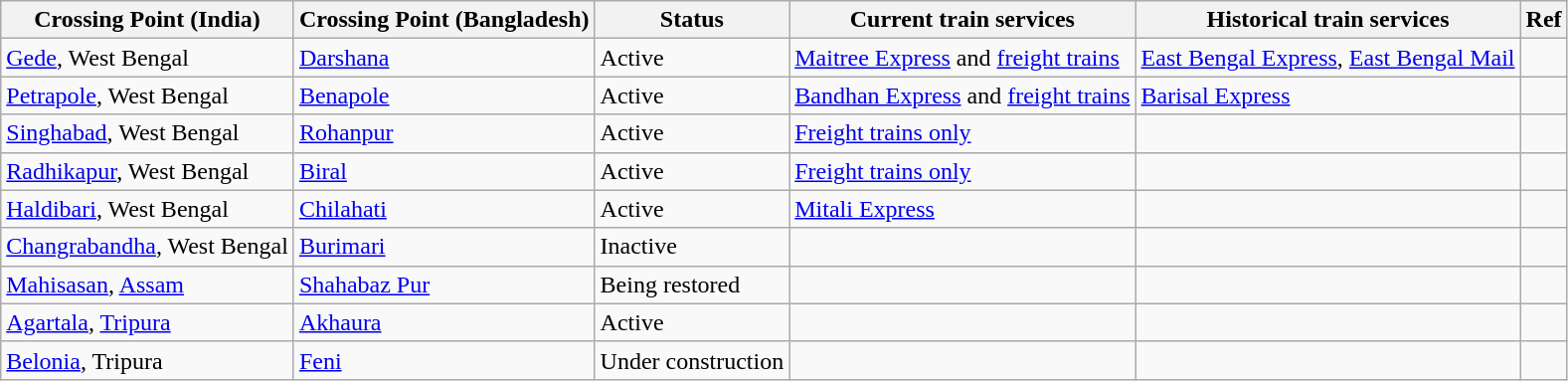<table class="wikitable sortable">
<tr>
<th>Crossing Point (India)</th>
<th>Crossing Point (Bangladesh)</th>
<th>Status</th>
<th>Current train services</th>
<th>Historical train services</th>
<th>Ref</th>
</tr>
<tr>
<td><a href='#'>Gede</a>, West Bengal</td>
<td><a href='#'>Darshana</a></td>
<td>Active</td>
<td><a href='#'>Maitree Express</a> and <a href='#'>freight trains</a></td>
<td><a href='#'>East Bengal Express</a>, <a href='#'>East Bengal Mail</a></td>
<td></td>
</tr>
<tr>
<td><a href='#'>Petrapole</a>, West Bengal</td>
<td><a href='#'>Benapole</a></td>
<td>Active</td>
<td><a href='#'>Bandhan Express</a> and <a href='#'>freight trains</a></td>
<td><a href='#'>Barisal Express</a></td>
<td></td>
</tr>
<tr>
<td><a href='#'>Singhabad</a>, West Bengal</td>
<td><a href='#'>Rohanpur</a></td>
<td>Active</td>
<td><a href='#'>Freight trains only</a></td>
<td></td>
<td></td>
</tr>
<tr>
<td><a href='#'>Radhikapur</a>, West Bengal</td>
<td><a href='#'>Biral</a></td>
<td>Active</td>
<td><a href='#'>Freight trains only</a></td>
<td></td>
<td></td>
</tr>
<tr>
<td><a href='#'>Haldibari</a>, West Bengal</td>
<td><a href='#'>Chilahati</a></td>
<td>Active</td>
<td><a href='#'>Mitali Express</a></td>
<td></td>
<td></td>
</tr>
<tr>
<td><a href='#'>Changrabandha</a>, West Bengal</td>
<td><a href='#'>Burimari</a></td>
<td>Inactive</td>
<td></td>
<td></td>
<td></td>
</tr>
<tr>
<td><a href='#'>Mahisasan</a>, <a href='#'>Assam</a></td>
<td><a href='#'>Shahabaz Pur</a></td>
<td>Being restored</td>
<td></td>
<td></td>
</tr>
<tr>
<td><a href='#'>Agartala</a>, <a href='#'>Tripura</a></td>
<td><a href='#'>Akhaura</a></td>
<td>Active</td>
<td></td>
<td></td>
<td></td>
</tr>
<tr>
<td><a href='#'>Belonia</a>, Tripura</td>
<td><a href='#'>Feni</a></td>
<td>Under construction</td>
<td></td>
<td></td>
<td></td>
</tr>
</table>
